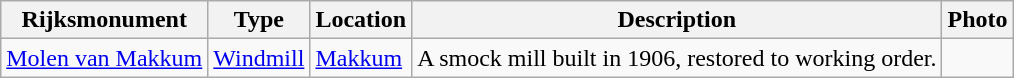<table class="wikitable">
<tr>
<th>Rijksmonument</th>
<th>Type</th>
<th>Location</th>
<th>Description</th>
<th>Photo</th>
</tr>
<tr>
<td><a href='#'>Molen van Makkum</a><br></td>
<td><a href='#'>Windmill</a></td>
<td><a href='#'>Makkum</a></td>
<td>A smock mill built in 1906, restored to working order.</td>
<td></td>
</tr>
</table>
